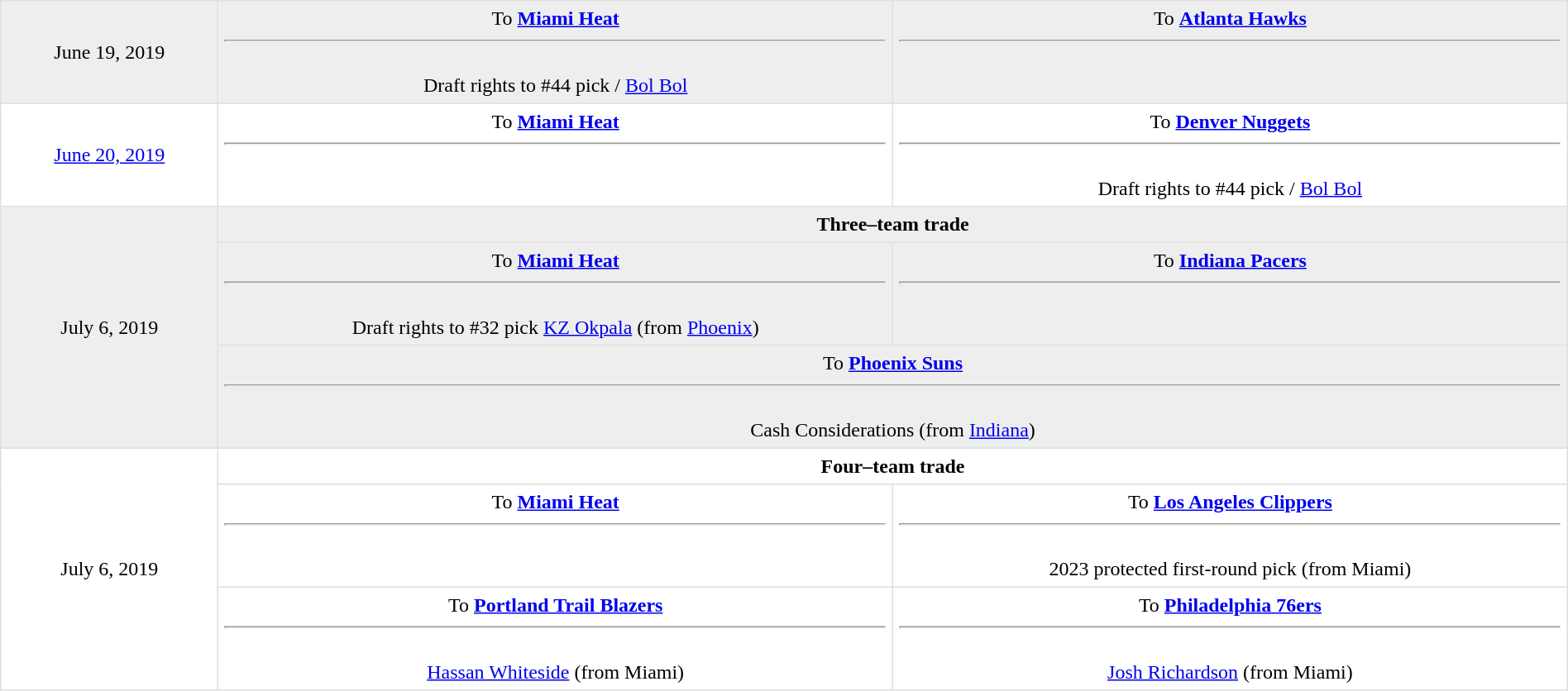<table border=1 style="border-collapse:collapse; text-align: center; width: 100%" bordercolor="#DFDFDF"  cellpadding="5">
<tr style="background:#eee;">
<td style="width:10%;">June 19, 2019</td>
<td style="width:31%; vertical-align:top;">To <strong><a href='#'>Miami Heat</a></strong><hr><br>Draft rights to #44 pick / <a href='#'>Bol Bol</a></td>
<td style="width:31%; vertical-align:top;">To <strong><a href='#'>Atlanta Hawks</a></strong><hr><br></td>
</tr>
<tr>
<td style="width:10%;"><a href='#'>June 20, 2019</a></td>
<td style="width:31%; vertical-align:top;">To <strong><a href='#'>Miami Heat</a></strong><hr><br></td>
<td style="width:31%; vertical-align:top;">To <strong><a href='#'>Denver Nuggets</a></strong><hr><br>Draft rights to #44 pick / <a href='#'>Bol Bol</a></td>
</tr>
<tr style="background:#eee;">
<td rowspan=3>July 6, 2019</td>
<td colspan=2><strong>Three–team trade</strong></td>
</tr>
<tr style="background:#eee;">
<td style="width:31%; vertical-align:top;">To <strong><a href='#'>Miami Heat</a></strong><hr><br>Draft rights to #32 pick  <a href='#'>KZ Okpala</a> (from <a href='#'>Phoenix</a>)</td>
<td style="width:31%; vertical-align:top;">To <strong><a href='#'>Indiana Pacers</a></strong><hr><br></td>
</tr>
<tr style="background:#eee;">
<td colspan=2>To <strong><a href='#'>Phoenix Suns</a></strong><hr><br>Cash Considerations (from <a href='#'>Indiana</a>)</td>
</tr>
<tr>
<td rowspan=3>July 6, 2019</td>
<td colspan=2><strong>Four–team trade</strong></td>
</tr>
<tr>
<td style="width:31%; vertical-align:top;">To <strong><a href='#'>Miami Heat</a></strong><hr><br></td>
<td style="width:31%; vertical-align:top;">To <strong><a href='#'>Los Angeles Clippers</a></strong><hr><br>2023 protected first-round pick (from Miami)</td>
</tr>
<tr>
<td style="width:31%; vertical-align:top;">To <strong><a href='#'>Portland Trail Blazers</a></strong><hr><br> <a href='#'>Hassan Whiteside</a> (from Miami)</td>
<td style="width:31%; vertical-align:top;">To <strong><a href='#'>Philadelphia 76ers</a></strong><hr><br> <a href='#'>Josh Richardson</a> (from Miami)</td>
</tr>
</table>
